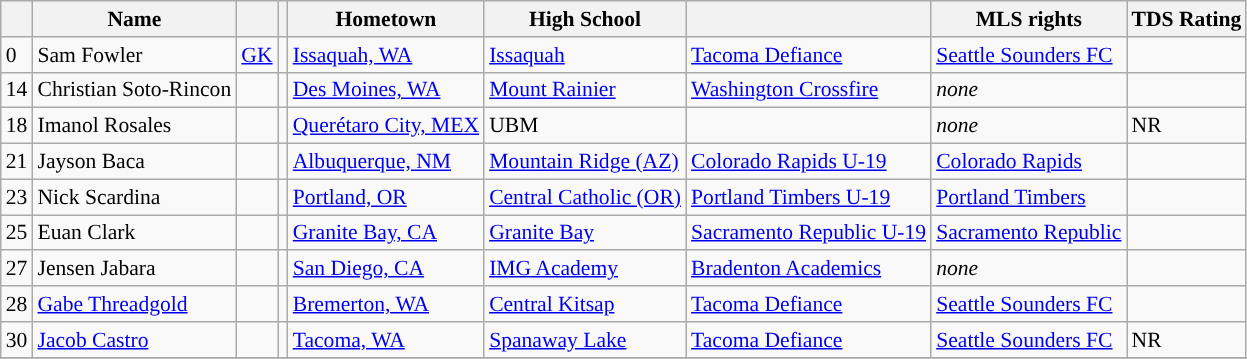<table class="wikitable" style="font-size:90%;" border="1">
<tr>
<th></th>
<th>Name</th>
<th></th>
<th></th>
<th>Hometown</th>
<th>High School</th>
<th></th>
<th>MLS rights</th>
<th>TDS Rating</th>
</tr>
<tr>
<td>0</td>
<td>Sam Fowler</td>
<td><a href='#'>GK</a></td>
<td></td>
<td><a href='#'>Issaquah, WA</a></td>
<td><a href='#'>Issaquah</a></td>
<td><a href='#'>Tacoma Defiance</a></td>
<td><a href='#'>Seattle Sounders FC</a></td>
<td></td>
</tr>
<tr>
<td>14</td>
<td>Christian Soto-Rincon</td>
<td></td>
<td></td>
<td><a href='#'>Des Moines, WA</a></td>
<td><a href='#'>Mount Rainier</a></td>
<td><a href='#'>Washington Crossfire</a></td>
<td><em>none</em></td>
<td></td>
</tr>
<tr>
<td>18</td>
<td>Imanol Rosales</td>
<td></td>
<td></td>
<td><a href='#'>Querétaro City, MEX</a></td>
<td>UBM</td>
<td></td>
<td><em>none</em></td>
<td>NR</td>
</tr>
<tr>
<td>21</td>
<td>Jayson Baca</td>
<td></td>
<td></td>
<td><a href='#'>Albuquerque, NM</a></td>
<td><a href='#'>Mountain Ridge (AZ)</a></td>
<td><a href='#'>Colorado Rapids U-19</a></td>
<td><a href='#'>Colorado Rapids</a></td>
<td></td>
</tr>
<tr>
<td>23</td>
<td>Nick Scardina</td>
<td></td>
<td></td>
<td><a href='#'>Portland, OR</a></td>
<td><a href='#'>Central Catholic (OR)</a></td>
<td><a href='#'>Portland Timbers U-19</a></td>
<td><a href='#'>Portland Timbers</a></td>
<td></td>
</tr>
<tr>
<td>25</td>
<td>Euan Clark</td>
<td></td>
<td></td>
<td><a href='#'>Granite Bay, CA</a></td>
<td><a href='#'>Granite Bay</a></td>
<td><a href='#'>Sacramento Republic U-19</a></td>
<td><a href='#'>Sacramento Republic</a></td>
<td></td>
</tr>
<tr>
<td>27</td>
<td>Jensen Jabara</td>
<td></td>
<td></td>
<td><a href='#'>San Diego, CA</a></td>
<td><a href='#'>IMG Academy</a></td>
<td><a href='#'>Bradenton Academics</a></td>
<td><em>none</em></td>
<td></td>
</tr>
<tr>
<td>28</td>
<td><a href='#'>Gabe Threadgold</a></td>
<td></td>
<td></td>
<td><a href='#'>Bremerton, WA</a></td>
<td><a href='#'>Central Kitsap</a></td>
<td><a href='#'>Tacoma Defiance</a></td>
<td><a href='#'>Seattle Sounders FC</a></td>
<td></td>
</tr>
<tr>
<td>30</td>
<td><a href='#'>Jacob Castro</a></td>
<td></td>
<td></td>
<td><a href='#'>Tacoma, WA</a></td>
<td><a href='#'>Spanaway Lake</a></td>
<td><a href='#'>Tacoma Defiance</a></td>
<td><a href='#'>Seattle Sounders FC</a></td>
<td>NR</td>
</tr>
<tr>
</tr>
</table>
